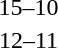<table style="text-align:center">
<tr>
<th width=200></th>
<th width=100></th>
<th width=200></th>
</tr>
<tr>
<td align=right><strong></strong></td>
<td>15–10</td>
<td align=left></td>
</tr>
<tr>
<td align=right><strong></strong></td>
<td>12–11</td>
<td align=left></td>
</tr>
</table>
